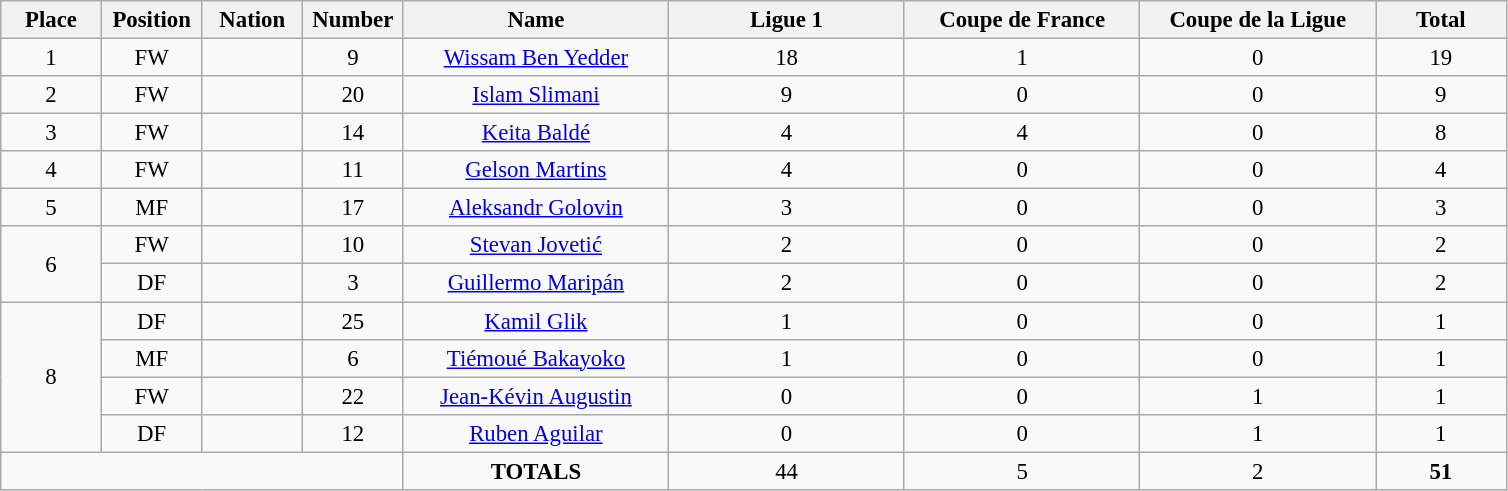<table class="wikitable" style="font-size: 95%; text-align: center;">
<tr>
<th width=60>Place</th>
<th width=60>Position</th>
<th width=60>Nation</th>
<th width=60>Number</th>
<th width=170>Name</th>
<th width=150>Ligue 1</th>
<th width=150>Coupe de France</th>
<th width=150>Coupe de la Ligue</th>
<th width=80><strong>Total</strong></th>
</tr>
<tr>
<td>1</td>
<td>FW</td>
<td></td>
<td>9</td>
<td><a href='#'>Wissam Ben Yedder</a></td>
<td>18</td>
<td>1</td>
<td>0</td>
<td>19</td>
</tr>
<tr>
<td>2</td>
<td>FW</td>
<td></td>
<td>20</td>
<td><a href='#'>Islam Slimani</a></td>
<td>9</td>
<td>0</td>
<td>0</td>
<td>9</td>
</tr>
<tr>
<td>3</td>
<td>FW</td>
<td></td>
<td>14</td>
<td><a href='#'>Keita Baldé</a></td>
<td>4</td>
<td>4</td>
<td>0</td>
<td>8</td>
</tr>
<tr>
<td>4</td>
<td>FW</td>
<td></td>
<td>11</td>
<td><a href='#'>Gelson Martins</a></td>
<td>4</td>
<td>0</td>
<td>0</td>
<td>4</td>
</tr>
<tr>
<td>5</td>
<td>MF</td>
<td></td>
<td>17</td>
<td><a href='#'>Aleksandr Golovin</a></td>
<td>3</td>
<td>0</td>
<td>0</td>
<td>3</td>
</tr>
<tr>
<td rowspan="2">6</td>
<td>FW</td>
<td></td>
<td>10</td>
<td><a href='#'>Stevan Jovetić</a></td>
<td>2</td>
<td>0</td>
<td>0</td>
<td>2</td>
</tr>
<tr>
<td>DF</td>
<td></td>
<td>3</td>
<td><a href='#'>Guillermo Maripán</a></td>
<td>2</td>
<td>0</td>
<td>0</td>
<td>2</td>
</tr>
<tr>
<td rowspan="4">8</td>
<td>DF</td>
<td></td>
<td>25</td>
<td><a href='#'>Kamil Glik</a></td>
<td>1</td>
<td>0</td>
<td>0</td>
<td>1</td>
</tr>
<tr>
<td>MF</td>
<td></td>
<td>6</td>
<td><a href='#'>Tiémoué Bakayoko</a></td>
<td>1</td>
<td>0</td>
<td>0</td>
<td>1</td>
</tr>
<tr>
<td>FW</td>
<td></td>
<td>22</td>
<td><a href='#'>Jean-Kévin Augustin</a></td>
<td>0</td>
<td>0</td>
<td>1</td>
<td>1</td>
</tr>
<tr>
<td>DF</td>
<td></td>
<td>12</td>
<td><a href='#'>Ruben Aguilar</a></td>
<td>0</td>
<td>0</td>
<td>1</td>
<td>1</td>
</tr>
<tr>
<td colspan="4"></td>
<td><strong>TOTALS</strong></td>
<td>44</td>
<td>5</td>
<td>2</td>
<td><strong>51</strong></td>
</tr>
</table>
